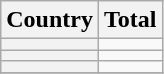<table class="sortable wikitable plainrowheaders">
<tr>
<th scope="col">Country</th>
<th scope="col">Total</th>
</tr>
<tr>
<th scope="row"></th>
<td style="text-align:center;"></td>
</tr>
<tr>
<th scope="row"></th>
<td style="text-align:center;"></td>
</tr>
<tr>
<th scope="row"></th>
<td style="text-align:center;"></td>
</tr>
<tr>
</tr>
<tr>
</tr>
</table>
